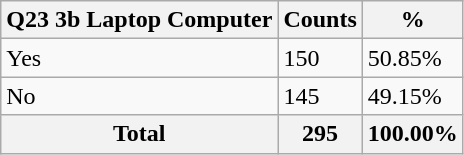<table class="wikitable sortable">
<tr>
<th>Q23 3b Laptop Computer</th>
<th>Counts</th>
<th>%</th>
</tr>
<tr>
<td>Yes</td>
<td>150</td>
<td>50.85%</td>
</tr>
<tr>
<td>No</td>
<td>145</td>
<td>49.15%</td>
</tr>
<tr>
<th>Total</th>
<th>295</th>
<th>100.00%</th>
</tr>
</table>
